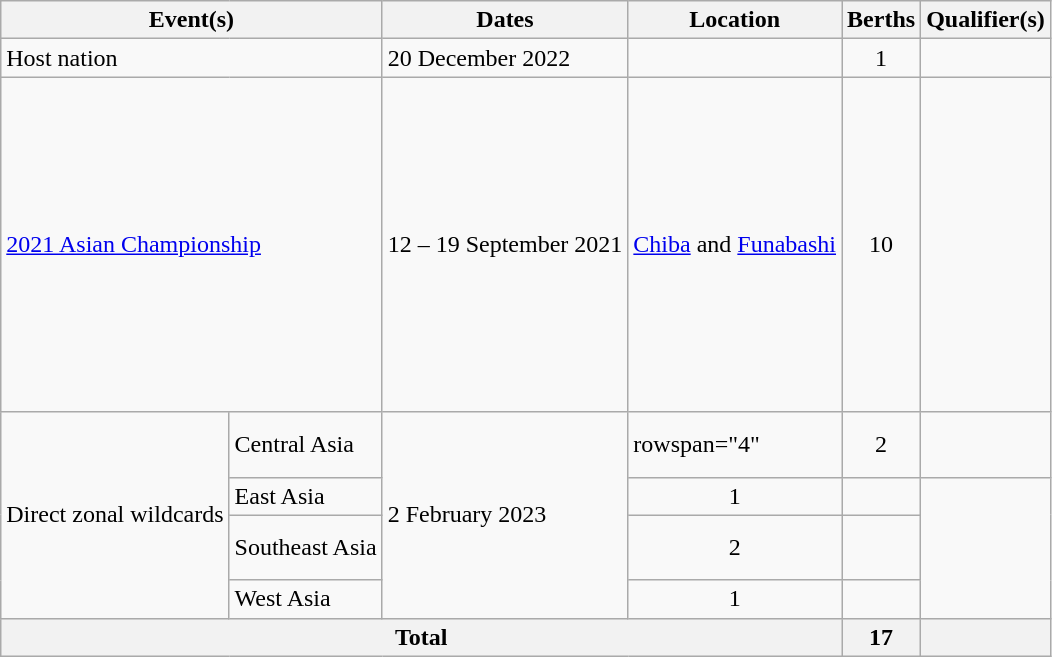<table class="wikitable">
<tr>
<th colspan="2">Event(s)</th>
<th>Dates</th>
<th>Location</th>
<th>Berths</th>
<th>Qualifier(s)</th>
</tr>
<tr>
<td colspan="2">Host nation</td>
<td>20 December 2022</td>
<td></td>
<td style="text-align:center">1</td>
<td></td>
</tr>
<tr>
<td colspan="2"><a href='#'>2021 Asian Championship</a></td>
<td>12 – 19 September 2021</td>
<td> <a href='#'>Chiba</a> and <a href='#'>Funabashi</a></td>
<td style="text-align:center">10</td>
<td><s></s><br><br><br><br><br><s></s><br><br><br><br><br><br><s></s><br></td>
</tr>
<tr>
<td rowspan="4">Direct zonal wildcards</td>
<td>Central Asia</td>
<td rowspan="4">2 February 2023</td>
<td>rowspan="4" </td>
<td style="text-align:center">2</td>
<td><s></s><br><br></td>
</tr>
<tr>
<td>East Asia</td>
<td style="text-align:center">1</td>
<td><br><s></s></td>
</tr>
<tr>
<td>Southeast Asia</td>
<td style="text-align:center">2</td>
<td><br><br><s></s></td>
</tr>
<tr>
<td>West Asia</td>
<td style="text-align:center">1</td>
<td><br><s></s></td>
</tr>
<tr>
<th colspan="4">Total</th>
<th>17</th>
<th></th>
</tr>
</table>
